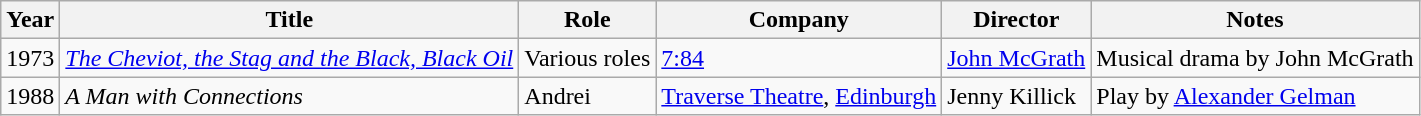<table class="wikitable">
<tr>
<th>Year</th>
<th>Title</th>
<th>Role</th>
<th>Company</th>
<th>Director</th>
<th>Notes</th>
</tr>
<tr>
<td>1973</td>
<td><em><a href='#'>The Cheviot, the Stag and the Black, Black Oil</a></em></td>
<td>Various roles</td>
<td><a href='#'>7:84</a></td>
<td><a href='#'>John McGrath</a></td>
<td>Musical drama by John McGrath</td>
</tr>
<tr>
<td>1988</td>
<td><em>A Man with Connections</em></td>
<td>Andrei</td>
<td><a href='#'>Traverse Theatre</a>, <a href='#'>Edinburgh</a></td>
<td>Jenny Killick</td>
<td>Play by <a href='#'>Alexander Gelman</a></td>
</tr>
</table>
